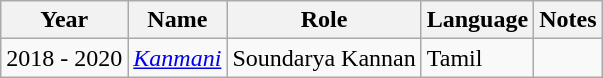<table class="wikitable sortable">
<tr>
<th>Year</th>
<th>Name</th>
<th>Role</th>
<th>Language</th>
<th class="unsortable">Notes</th>
</tr>
<tr>
<td>2018 - 2020</td>
<td><em><a href='#'>Kanmani</a></em></td>
<td>Soundarya Kannan</td>
<td>Tamil</td>
<td></td>
</tr>
</table>
